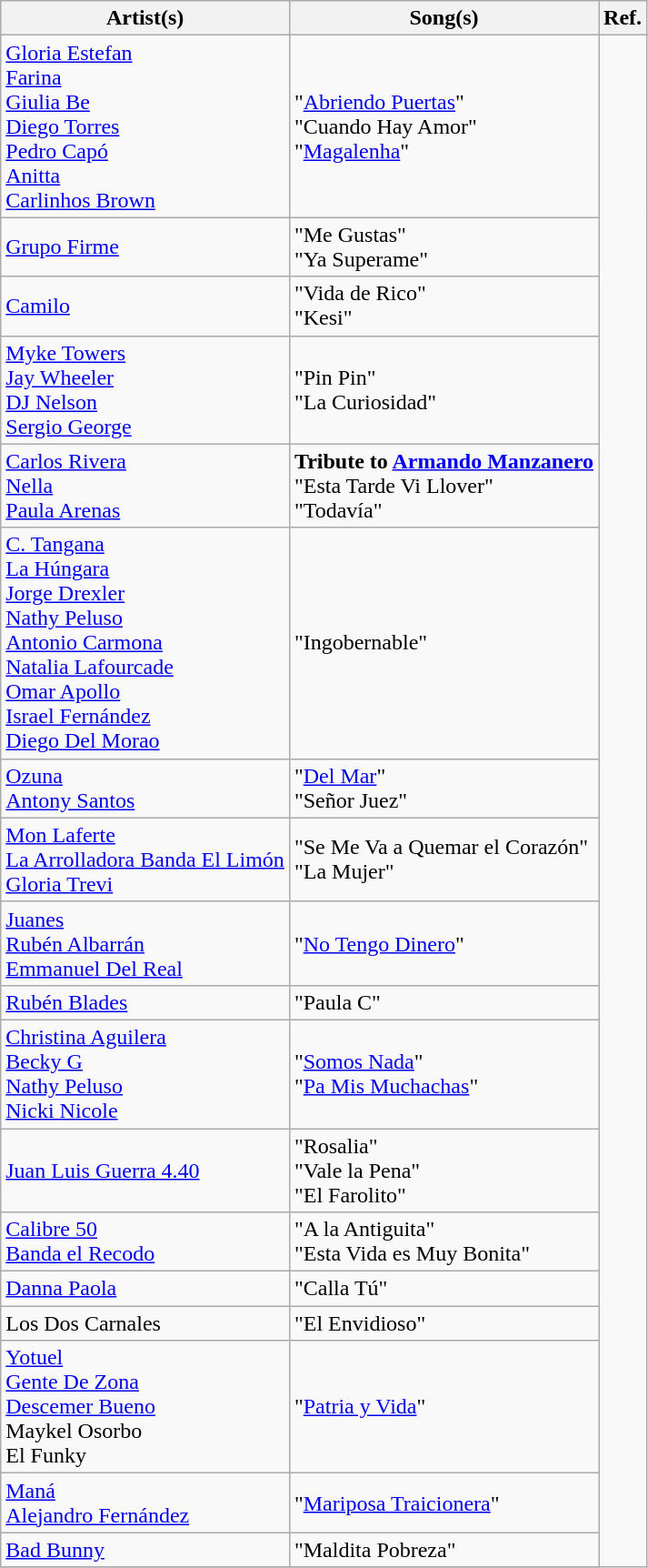<table class="wikitable">
<tr>
<th>Artist(s)</th>
<th>Song(s)</th>
<th>Ref.</th>
</tr>
<tr>
<td><a href='#'>Gloria Estefan</a><br><a href='#'>Farina</a><br><a href='#'>Giulia Be</a><br><a href='#'>Diego Torres</a><br><a href='#'>Pedro Capó</a><br><a href='#'>Anitta</a><br><a href='#'>Carlinhos Brown</a></td>
<td>"<a href='#'>Abriendo Puertas</a>"<br>"Cuando Hay Amor"<br>"<a href='#'>Magalenha</a>"</td>
<td rowspan="20"></td>
</tr>
<tr>
<td><a href='#'>Grupo Firme</a></td>
<td>"Me Gustas"<br>"Ya Superame"</td>
</tr>
<tr>
<td><a href='#'>Camilo</a></td>
<td>"Vida de Rico"<br>"Kesi"</td>
</tr>
<tr>
<td><a href='#'>Myke Towers</a><br><a href='#'>Jay Wheeler</a><br><a href='#'>DJ Nelson</a><br><a href='#'>Sergio George</a></td>
<td>"Pin Pin"<br>"La Curiosidad"</td>
</tr>
<tr>
<td><a href='#'>Carlos Rivera</a><br><a href='#'>Nella</a><br><a href='#'>Paula Arenas</a></td>
<td><strong>Tribute to <a href='#'>Armando Manzanero</a></strong><br>"Esta Tarde Vi Llover"<br>"Todavía"</td>
</tr>
<tr>
<td><a href='#'>C. Tangana</a><br><a href='#'>La Húngara</a><br><a href='#'>Jorge Drexler</a><br><a href='#'>Nathy Peluso</a><br><a href='#'>Antonio Carmona</a><br><a href='#'>Natalia Lafourcade</a><br><a href='#'>Omar Apollo</a><br><a href='#'>Israel Fernández</a><br><a href='#'>Diego Del Morao</a></td>
<td>"Ingobernable"</td>
</tr>
<tr>
<td><a href='#'>Ozuna</a><br><a href='#'>Antony Santos</a></td>
<td>"<a href='#'>Del Mar</a>"<br>"Señor Juez"</td>
</tr>
<tr>
<td><a href='#'>Mon Laferte</a><br><a href='#'>La Arrolladora Banda El Limón</a><br><a href='#'>Gloria Trevi</a></td>
<td>"Se Me Va a Quemar el Corazón"<br>"La Mujer"</td>
</tr>
<tr>
<td><a href='#'>Juanes</a><br><a href='#'>Rubén Albarrán</a><br><a href='#'>Emmanuel Del Real</a></td>
<td>"<a href='#'>No Tengo Dinero</a>"</td>
</tr>
<tr>
<td><a href='#'>Rubén Blades</a></td>
<td>"Paula C"</td>
</tr>
<tr>
<td><a href='#'>Christina Aguilera</a><br><a href='#'>Becky G</a><br><a href='#'>Nathy Peluso</a><br><a href='#'>Nicki Nicole</a></td>
<td>"<a href='#'>Somos Nada</a>"<br>"<a href='#'>Pa Mis Muchachas</a>"</td>
</tr>
<tr>
<td><a href='#'>Juan Luis Guerra 4.40</a></td>
<td>"Rosalia"<br>"Vale la Pena"<br>"El Farolito"</td>
</tr>
<tr>
<td><a href='#'>Calibre 50</a><br><a href='#'>Banda el Recodo</a></td>
<td>"A la Antiguita"<br>"Esta Vida es Muy Bonita"</td>
</tr>
<tr>
<td><a href='#'>Danna Paola</a></td>
<td>"Calla Tú"</td>
</tr>
<tr>
<td>Los Dos Carnales</td>
<td>"El Envidioso"</td>
</tr>
<tr>
<td><a href='#'>Yotuel</a><br><a href='#'>Gente De Zona</a><br><a href='#'>Descemer Bueno</a><br>Maykel Osorbo<br>El Funky</td>
<td>"<a href='#'>Patria y Vida</a>"</td>
</tr>
<tr>
<td><a href='#'>Maná</a><br><a href='#'>Alejandro Fernández</a></td>
<td>"<a href='#'>Mariposa Traicionera</a>"</td>
</tr>
<tr>
<td><a href='#'>Bad Bunny</a></td>
<td>"Maldita Pobreza"</td>
</tr>
<tr>
</tr>
</table>
